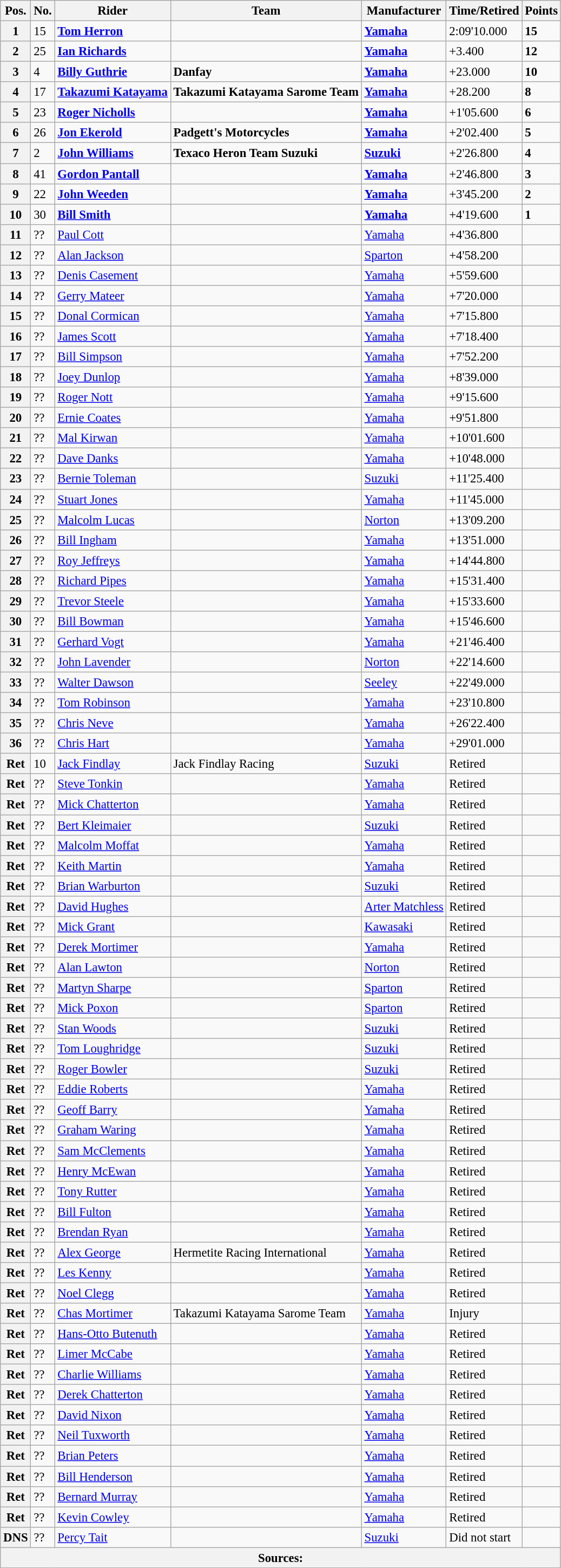<table class="wikitable" style="font-size: 95%;">
<tr>
<th>Pos.</th>
<th>No.</th>
<th>Rider</th>
<th>Team</th>
<th>Manufacturer</th>
<th>Time/Retired</th>
<th>Points</th>
</tr>
<tr>
<th>1</th>
<td>15</td>
<td> <strong><a href='#'>Tom Herron</a></strong></td>
<td></td>
<td><strong><a href='#'>Yamaha</a></strong></td>
<td>2:09'10.000</td>
<td><strong>15</strong></td>
</tr>
<tr>
<th>2</th>
<td>25</td>
<td> <strong><a href='#'>Ian Richards</a></strong></td>
<td></td>
<td><strong><a href='#'>Yamaha</a></strong></td>
<td>+3.400</td>
<td><strong>12</strong></td>
</tr>
<tr>
<th>3</th>
<td>4</td>
<td> <strong><a href='#'>Billy Guthrie</a></strong></td>
<td><strong>Danfay</strong></td>
<td><strong><a href='#'>Yamaha</a></strong></td>
<td>+23.000</td>
<td><strong>10</strong></td>
</tr>
<tr>
<th>4</th>
<td>17</td>
<td> <strong><a href='#'>Takazumi Katayama</a></strong></td>
<td><strong>Takazumi Katayama Sarome Team</strong></td>
<td><strong><a href='#'>Yamaha</a></strong></td>
<td>+28.200</td>
<td><strong>8</strong></td>
</tr>
<tr>
<th>5</th>
<td>23</td>
<td> <strong><a href='#'>Roger Nicholls</a></strong></td>
<td></td>
<td><strong><a href='#'>Yamaha</a></strong></td>
<td>+1'05.600</td>
<td><strong>6</strong></td>
</tr>
<tr>
<th>6</th>
<td>26</td>
<td> <strong><a href='#'>Jon Ekerold</a></strong></td>
<td><strong>Padgett's Motorcycles</strong></td>
<td><strong><a href='#'>Yamaha</a></strong></td>
<td>+2'02.400</td>
<td><strong>5</strong></td>
</tr>
<tr>
<th>7</th>
<td>2</td>
<td> <strong><a href='#'>John Williams</a></strong></td>
<td><strong>Texaco Heron Team Suzuki</strong></td>
<td><strong><a href='#'>Suzuki</a></strong></td>
<td>+2'26.800</td>
<td><strong>4</strong></td>
</tr>
<tr>
<th>8</th>
<td>41</td>
<td> <strong><a href='#'>Gordon Pantall</a></strong></td>
<td></td>
<td><strong><a href='#'>Yamaha</a></strong></td>
<td>+2'46.800</td>
<td><strong>3</strong></td>
</tr>
<tr>
<th>9</th>
<td>22</td>
<td> <strong><a href='#'>John Weeden</a></strong></td>
<td></td>
<td><strong><a href='#'>Yamaha</a></strong></td>
<td>+3'45.200</td>
<td><strong>2</strong></td>
</tr>
<tr>
<th>10</th>
<td>30</td>
<td> <strong><a href='#'>Bill Smith</a></strong></td>
<td></td>
<td><strong><a href='#'>Yamaha</a></strong></td>
<td>+4'19.600</td>
<td><strong>1</strong></td>
</tr>
<tr>
<th>11</th>
<td>??</td>
<td> <a href='#'>Paul Cott</a></td>
<td></td>
<td><a href='#'>Yamaha</a></td>
<td>+4'36.800</td>
<td></td>
</tr>
<tr>
<th>12</th>
<td>??</td>
<td> <a href='#'>Alan Jackson</a></td>
<td></td>
<td><a href='#'>Sparton</a></td>
<td>+4'58.200</td>
<td></td>
</tr>
<tr>
<th>13</th>
<td>??</td>
<td> <a href='#'>Denis Casement</a></td>
<td></td>
<td><a href='#'>Yamaha</a></td>
<td>+5'59.600</td>
<td></td>
</tr>
<tr>
<th>14</th>
<td>??</td>
<td> <a href='#'>Gerry Mateer</a></td>
<td></td>
<td><a href='#'>Yamaha</a></td>
<td>+7'20.000</td>
<td></td>
</tr>
<tr>
<th>15</th>
<td>??</td>
<td> <a href='#'>Donal Cormican</a></td>
<td></td>
<td><a href='#'>Yamaha</a></td>
<td>+7'15.800</td>
<td></td>
</tr>
<tr>
<th>16</th>
<td>??</td>
<td> <a href='#'>James Scott</a></td>
<td></td>
<td><a href='#'>Yamaha</a></td>
<td>+7'18.400</td>
<td></td>
</tr>
<tr>
<th>17</th>
<td>??</td>
<td> <a href='#'>Bill Simpson</a></td>
<td></td>
<td><a href='#'>Yamaha</a></td>
<td>+7'52.200</td>
<td></td>
</tr>
<tr>
<th>18</th>
<td>??</td>
<td> <a href='#'>Joey Dunlop</a></td>
<td></td>
<td><a href='#'>Yamaha</a></td>
<td>+8'39.000</td>
<td></td>
</tr>
<tr>
<th>19</th>
<td>??</td>
<td> <a href='#'>Roger Nott</a></td>
<td></td>
<td><a href='#'>Yamaha</a></td>
<td>+9'15.600</td>
<td></td>
</tr>
<tr>
<th>20</th>
<td>??</td>
<td> <a href='#'>Ernie Coates</a></td>
<td></td>
<td><a href='#'>Yamaha</a></td>
<td>+9'51.800</td>
<td></td>
</tr>
<tr>
<th>21</th>
<td>??</td>
<td> <a href='#'>Mal Kirwan</a></td>
<td></td>
<td><a href='#'>Yamaha</a></td>
<td>+10'01.600</td>
<td></td>
</tr>
<tr>
<th>22</th>
<td>??</td>
<td> <a href='#'>Dave Danks</a></td>
<td></td>
<td><a href='#'>Yamaha</a></td>
<td>+10'48.000</td>
<td></td>
</tr>
<tr>
<th>23</th>
<td>??</td>
<td> <a href='#'>Bernie Toleman</a></td>
<td></td>
<td><a href='#'>Suzuki</a></td>
<td>+11'25.400</td>
<td></td>
</tr>
<tr>
<th>24</th>
<td>??</td>
<td> <a href='#'>Stuart Jones</a></td>
<td></td>
<td><a href='#'>Yamaha</a></td>
<td>+11'45.000</td>
<td></td>
</tr>
<tr>
<th>25</th>
<td>??</td>
<td> <a href='#'>Malcolm Lucas</a></td>
<td></td>
<td><a href='#'>Norton</a></td>
<td>+13'09.200</td>
<td></td>
</tr>
<tr>
<th>26</th>
<td>??</td>
<td> <a href='#'>Bill Ingham</a></td>
<td></td>
<td><a href='#'>Yamaha</a></td>
<td>+13'51.000</td>
<td></td>
</tr>
<tr>
<th>27</th>
<td>??</td>
<td> <a href='#'>Roy Jeffreys</a></td>
<td></td>
<td><a href='#'>Yamaha</a></td>
<td>+14'44.800</td>
<td></td>
</tr>
<tr>
<th>28</th>
<td>??</td>
<td> <a href='#'>Richard Pipes</a></td>
<td></td>
<td><a href='#'>Yamaha</a></td>
<td>+15'31.400</td>
<td></td>
</tr>
<tr>
<th>29</th>
<td>??</td>
<td> <a href='#'>Trevor Steele</a></td>
<td></td>
<td><a href='#'>Yamaha</a></td>
<td>+15'33.600</td>
<td></td>
</tr>
<tr>
<th>30</th>
<td>??</td>
<td> <a href='#'>Bill Bowman</a></td>
<td></td>
<td><a href='#'>Yamaha</a></td>
<td>+15'46.600</td>
<td></td>
</tr>
<tr>
<th>31</th>
<td>??</td>
<td> <a href='#'>Gerhard Vogt</a></td>
<td></td>
<td><a href='#'>Yamaha</a></td>
<td>+21'46.400</td>
<td></td>
</tr>
<tr>
<th>32</th>
<td>??</td>
<td> <a href='#'>John Lavender</a></td>
<td></td>
<td><a href='#'>Norton</a></td>
<td>+22'14.600</td>
<td></td>
</tr>
<tr>
<th>33</th>
<td>??</td>
<td> <a href='#'>Walter Dawson</a></td>
<td></td>
<td><a href='#'>Seeley</a></td>
<td>+22'49.000</td>
<td></td>
</tr>
<tr>
<th>34</th>
<td>??</td>
<td> <a href='#'>Tom Robinson</a></td>
<td></td>
<td><a href='#'>Yamaha</a></td>
<td>+23'10.800</td>
<td></td>
</tr>
<tr>
<th>35</th>
<td>??</td>
<td> <a href='#'>Chris Neve</a></td>
<td></td>
<td><a href='#'>Yamaha</a></td>
<td>+26'22.400</td>
<td></td>
</tr>
<tr>
<th>36</th>
<td>??</td>
<td> <a href='#'>Chris Hart</a></td>
<td></td>
<td><a href='#'>Yamaha</a></td>
<td>+29'01.000</td>
<td></td>
</tr>
<tr>
<th>Ret</th>
<td>10</td>
<td> <a href='#'>Jack Findlay</a></td>
<td>Jack Findlay Racing</td>
<td><a href='#'>Suzuki</a></td>
<td>Retired</td>
<td></td>
</tr>
<tr>
<th>Ret</th>
<td>??</td>
<td> <a href='#'>Steve Tonkin</a></td>
<td></td>
<td><a href='#'>Yamaha</a></td>
<td>Retired</td>
<td></td>
</tr>
<tr>
<th>Ret</th>
<td>??</td>
<td> <a href='#'>Mick Chatterton</a></td>
<td></td>
<td><a href='#'>Yamaha</a></td>
<td>Retired</td>
<td></td>
</tr>
<tr>
<th>Ret</th>
<td>??</td>
<td> <a href='#'>Bert Kleimaier</a></td>
<td></td>
<td><a href='#'>Suzuki</a></td>
<td>Retired</td>
<td></td>
</tr>
<tr>
<th>Ret</th>
<td>??</td>
<td> <a href='#'>Malcolm Moffat</a></td>
<td></td>
<td><a href='#'>Yamaha</a></td>
<td>Retired</td>
<td></td>
</tr>
<tr>
<th>Ret</th>
<td>??</td>
<td> <a href='#'>Keith Martin</a></td>
<td></td>
<td><a href='#'>Yamaha</a></td>
<td>Retired</td>
<td></td>
</tr>
<tr>
<th>Ret</th>
<td>??</td>
<td> <a href='#'>Brian Warburton</a></td>
<td></td>
<td><a href='#'>Suzuki</a></td>
<td>Retired</td>
<td></td>
</tr>
<tr>
<th>Ret</th>
<td>??</td>
<td> <a href='#'>David Hughes</a></td>
<td></td>
<td><a href='#'>Arter Matchless</a></td>
<td>Retired</td>
<td></td>
</tr>
<tr>
<th>Ret</th>
<td>??</td>
<td> <a href='#'>Mick Grant</a></td>
<td></td>
<td><a href='#'>Kawasaki</a></td>
<td>Retired</td>
<td></td>
</tr>
<tr>
<th>Ret</th>
<td>??</td>
<td> <a href='#'>Derek Mortimer</a></td>
<td></td>
<td><a href='#'>Yamaha</a></td>
<td>Retired</td>
<td></td>
</tr>
<tr>
<th>Ret</th>
<td>??</td>
<td> <a href='#'>Alan Lawton</a></td>
<td></td>
<td><a href='#'>Norton</a></td>
<td>Retired</td>
<td></td>
</tr>
<tr>
<th>Ret</th>
<td>??</td>
<td> <a href='#'>Martyn Sharpe</a></td>
<td></td>
<td><a href='#'>Sparton</a></td>
<td>Retired</td>
<td></td>
</tr>
<tr>
<th>Ret</th>
<td>??</td>
<td> <a href='#'>Mick Poxon</a></td>
<td></td>
<td><a href='#'>Sparton</a></td>
<td>Retired</td>
<td></td>
</tr>
<tr>
<th>Ret</th>
<td>??</td>
<td> <a href='#'>Stan Woods</a></td>
<td></td>
<td><a href='#'>Suzuki</a></td>
<td>Retired</td>
<td></td>
</tr>
<tr>
<th>Ret</th>
<td>??</td>
<td> <a href='#'>Tom Loughridge</a></td>
<td></td>
<td><a href='#'>Suzuki</a></td>
<td>Retired</td>
<td></td>
</tr>
<tr>
<th>Ret</th>
<td>??</td>
<td> <a href='#'>Roger Bowler</a></td>
<td></td>
<td><a href='#'>Suzuki</a></td>
<td>Retired</td>
<td></td>
</tr>
<tr>
<th>Ret</th>
<td>??</td>
<td> <a href='#'>Eddie Roberts</a></td>
<td></td>
<td><a href='#'>Yamaha</a></td>
<td>Retired</td>
<td></td>
</tr>
<tr>
<th>Ret</th>
<td>??</td>
<td> <a href='#'>Geoff Barry</a></td>
<td></td>
<td><a href='#'>Yamaha</a></td>
<td>Retired</td>
<td></td>
</tr>
<tr>
<th>Ret</th>
<td>??</td>
<td> <a href='#'>Graham Waring</a></td>
<td></td>
<td><a href='#'>Yamaha</a></td>
<td>Retired</td>
<td></td>
</tr>
<tr>
<th>Ret</th>
<td>??</td>
<td> <a href='#'>Sam McClements</a></td>
<td></td>
<td><a href='#'>Yamaha</a></td>
<td>Retired</td>
<td></td>
</tr>
<tr>
<th>Ret</th>
<td>??</td>
<td> <a href='#'>Henry McEwan</a></td>
<td></td>
<td><a href='#'>Yamaha</a></td>
<td>Retired</td>
<td></td>
</tr>
<tr>
<th>Ret</th>
<td>??</td>
<td> <a href='#'>Tony Rutter</a></td>
<td></td>
<td><a href='#'>Yamaha</a></td>
<td>Retired</td>
<td></td>
</tr>
<tr>
<th>Ret</th>
<td>??</td>
<td> <a href='#'>Bill Fulton</a></td>
<td></td>
<td><a href='#'>Yamaha</a></td>
<td>Retired</td>
<td></td>
</tr>
<tr>
<th>Ret</th>
<td>??</td>
<td> <a href='#'>Brendan Ryan</a></td>
<td></td>
<td><a href='#'>Yamaha</a></td>
<td>Retired</td>
<td></td>
</tr>
<tr>
<th>Ret</th>
<td>??</td>
<td> <a href='#'>Alex George</a></td>
<td>Hermetite Racing International</td>
<td><a href='#'>Yamaha</a></td>
<td>Retired</td>
<td></td>
</tr>
<tr>
<th>Ret</th>
<td>??</td>
<td> <a href='#'>Les Kenny</a></td>
<td></td>
<td><a href='#'>Yamaha</a></td>
<td>Retired</td>
<td></td>
</tr>
<tr>
<th>Ret</th>
<td>??</td>
<td> <a href='#'>Noel Clegg</a></td>
<td></td>
<td><a href='#'>Yamaha</a></td>
<td>Retired</td>
<td></td>
</tr>
<tr>
<th>Ret</th>
<td>??</td>
<td> <a href='#'>Chas Mortimer</a></td>
<td>Takazumi Katayama Sarome Team</td>
<td><a href='#'>Yamaha</a></td>
<td>Injury</td>
<td></td>
</tr>
<tr>
<th>Ret</th>
<td>??</td>
<td> <a href='#'>Hans-Otto Butenuth</a></td>
<td></td>
<td><a href='#'>Yamaha</a></td>
<td>Retired</td>
<td></td>
</tr>
<tr>
<th>Ret</th>
<td>??</td>
<td> <a href='#'>Limer McCabe</a></td>
<td></td>
<td><a href='#'>Yamaha</a></td>
<td>Retired</td>
<td></td>
</tr>
<tr>
<th>Ret</th>
<td>??</td>
<td> <a href='#'>Charlie Williams</a></td>
<td></td>
<td><a href='#'>Yamaha</a></td>
<td>Retired</td>
<td></td>
</tr>
<tr>
<th>Ret</th>
<td>??</td>
<td> <a href='#'>Derek Chatterton</a></td>
<td></td>
<td><a href='#'>Yamaha</a></td>
<td>Retired</td>
<td></td>
</tr>
<tr>
<th>Ret</th>
<td>??</td>
<td> <a href='#'>David Nixon</a></td>
<td></td>
<td><a href='#'>Yamaha</a></td>
<td>Retired</td>
<td></td>
</tr>
<tr>
<th>Ret</th>
<td>??</td>
<td> <a href='#'>Neil Tuxworth</a></td>
<td></td>
<td><a href='#'>Yamaha</a></td>
<td>Retired</td>
<td></td>
</tr>
<tr>
<th>Ret</th>
<td>??</td>
<td> <a href='#'>Brian Peters</a></td>
<td></td>
<td><a href='#'>Yamaha</a></td>
<td>Retired</td>
<td></td>
</tr>
<tr>
<th>Ret</th>
<td>??</td>
<td> <a href='#'>Bill Henderson</a></td>
<td></td>
<td><a href='#'>Yamaha</a></td>
<td>Retired</td>
<td></td>
</tr>
<tr>
<th>Ret</th>
<td>??</td>
<td> <a href='#'>Bernard Murray</a></td>
<td></td>
<td><a href='#'>Yamaha</a></td>
<td>Retired</td>
<td></td>
</tr>
<tr>
<th>Ret</th>
<td>??</td>
<td> <a href='#'>Kevin Cowley</a></td>
<td></td>
<td><a href='#'>Yamaha</a></td>
<td>Retired</td>
<td></td>
</tr>
<tr>
<th>DNS</th>
<td>??</td>
<td> <a href='#'>Percy Tait</a></td>
<td></td>
<td><a href='#'>Suzuki</a></td>
<td>Did not start</td>
<td></td>
</tr>
<tr>
<th colspan=9>Sources: </th>
</tr>
</table>
